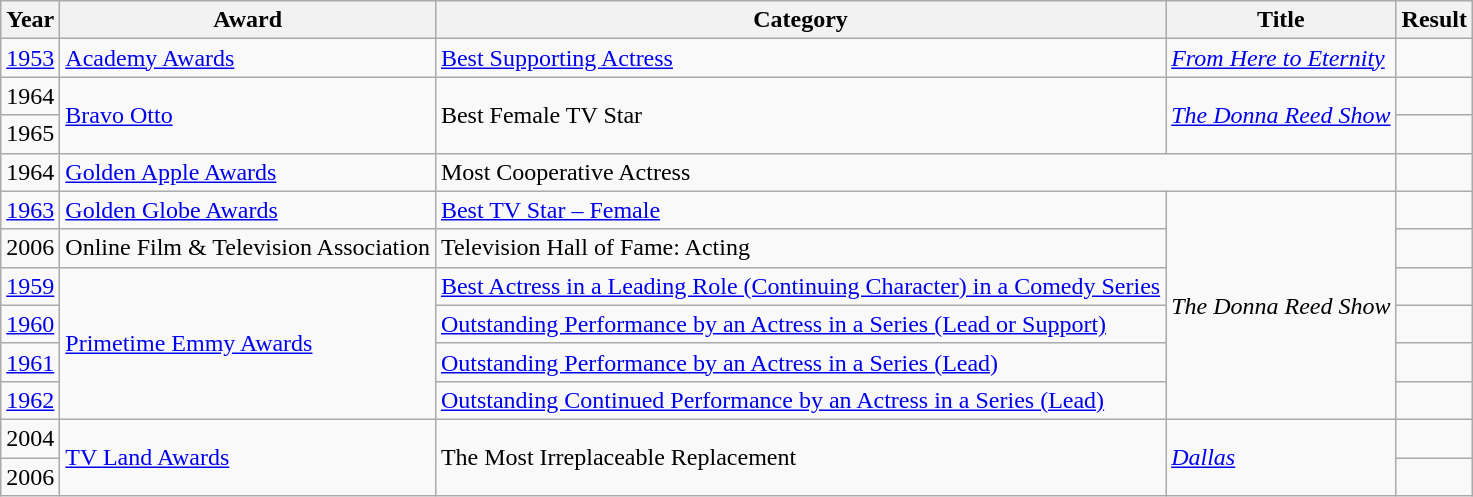<table class="wikitable">
<tr>
<th>Year</th>
<th>Award</th>
<th>Category</th>
<th>Title</th>
<th>Result</th>
</tr>
<tr>
<td><a href='#'>1953</a></td>
<td><a href='#'>Academy Awards</a></td>
<td><a href='#'>Best Supporting Actress</a></td>
<td><em><a href='#'>From Here to Eternity</a></em></td>
<td></td>
</tr>
<tr>
<td>1964</td>
<td rowspan="2"><a href='#'>Bravo Otto</a></td>
<td rowspan="2">Best Female TV Star</td>
<td rowspan="2"><em><a href='#'>The Donna Reed Show</a></em></td>
<td></td>
</tr>
<tr>
<td>1965</td>
<td></td>
</tr>
<tr>
<td>1964</td>
<td><a href='#'>Golden Apple Awards</a></td>
<td colspan="2">Most Cooperative Actress</td>
<td></td>
</tr>
<tr>
<td><a href='#'>1963</a></td>
<td><a href='#'>Golden Globe Awards</a></td>
<td><a href='#'>Best TV Star – Female</a></td>
<td rowspan="6"><em>The Donna Reed Show</em></td>
<td></td>
</tr>
<tr>
<td>2006</td>
<td>Online Film & Television Association</td>
<td>Television Hall of Fame: Acting</td>
<td></td>
</tr>
<tr>
<td><a href='#'>1959</a></td>
<td rowspan="4"><a href='#'>Primetime Emmy Awards</a></td>
<td><a href='#'>Best Actress in a Leading Role (Continuing Character) in a Comedy Series</a></td>
<td></td>
</tr>
<tr>
<td><a href='#'>1960</a></td>
<td><a href='#'>Outstanding Performance by an Actress in a Series (Lead or Support)</a></td>
<td></td>
</tr>
<tr>
<td><a href='#'>1961</a></td>
<td><a href='#'>Outstanding Performance by an Actress in a Series (Lead)</a></td>
<td></td>
</tr>
<tr>
<td><a href='#'>1962</a></td>
<td><a href='#'>Outstanding Continued Performance by an Actress in a Series (Lead)</a></td>
<td></td>
</tr>
<tr>
<td>2004</td>
<td rowspan="2"><a href='#'>TV Land Awards</a></td>
<td rowspan="2">The Most Irreplaceable Replacement</td>
<td rowspan="2"><em><a href='#'>Dallas</a></em></td>
<td></td>
</tr>
<tr>
<td>2006</td>
<td></td>
</tr>
</table>
